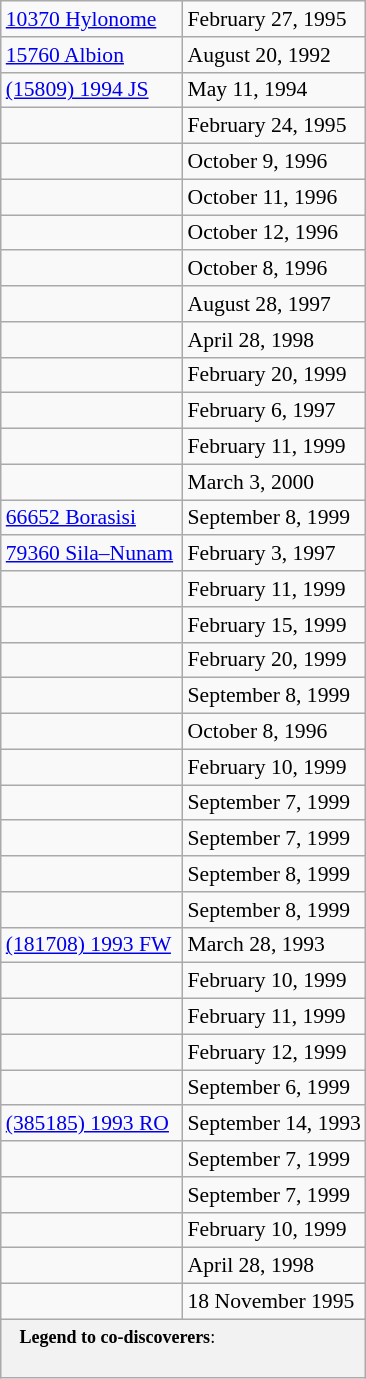<table class="wikitable floatright" style="font-size: 0.9em;">
<tr>
<td><a href='#'>10370 Hylonome</a> </td>
<td>February 27, 1995</td>
</tr>
<tr>
<td><a href='#'>15760 Albion</a> </td>
<td>August 20, 1992</td>
</tr>
<tr>
<td><a href='#'>(15809) 1994 JS</a> </td>
<td>May 11, 1994</td>
</tr>
<tr>
<td> </td>
<td>February 24, 1995</td>
</tr>
<tr>
<td> </td>
<td>October 9, 1996</td>
</tr>
<tr>
<td> </td>
<td>October 11, 1996</td>
</tr>
<tr>
<td> </td>
<td>October 12, 1996</td>
</tr>
<tr>
<td> </td>
<td>October 8, 1996</td>
</tr>
<tr>
<td> </td>
<td>August 28, 1997</td>
</tr>
<tr>
<td> </td>
<td>April 28, 1998</td>
</tr>
<tr>
<td> </td>
<td>February 20, 1999</td>
</tr>
<tr>
<td> </td>
<td>February 6, 1997</td>
</tr>
<tr>
<td> </td>
<td>February 11, 1999</td>
</tr>
<tr>
<td> </td>
<td>March 3, 2000</td>
</tr>
<tr>
<td><a href='#'>66652 Borasisi</a> </td>
<td>September 8, 1999</td>
</tr>
<tr>
<td><a href='#'>79360 Sila–Nunam</a> </td>
<td>February 3, 1997</td>
</tr>
<tr>
<td> </td>
<td>February 11, 1999</td>
</tr>
<tr>
<td> </td>
<td>February 15, 1999</td>
</tr>
<tr>
<td> </td>
<td>February 20, 1999</td>
</tr>
<tr>
<td> </td>
<td>September 8, 1999</td>
</tr>
<tr>
<td> </td>
<td>October 8, 1996</td>
</tr>
<tr>
<td> </td>
<td>February 10, 1999</td>
</tr>
<tr>
<td> </td>
<td>September 7, 1999</td>
</tr>
<tr>
<td> </td>
<td>September 7, 1999</td>
</tr>
<tr>
<td> </td>
<td>September 8, 1999</td>
</tr>
<tr>
<td> </td>
<td>September 8, 1999</td>
</tr>
<tr>
<td><a href='#'>(181708) 1993 FW</a> </td>
<td>March 28, 1993</td>
</tr>
<tr>
<td> </td>
<td>February 10, 1999</td>
</tr>
<tr>
<td> </td>
<td>February 11, 1999</td>
</tr>
<tr>
<td> </td>
<td>February 12, 1999</td>
</tr>
<tr>
<td> </td>
<td>September 6, 1999</td>
</tr>
<tr>
<td><a href='#'>(385185) 1993 RO</a> </td>
<td>September 14, 1993</td>
</tr>
<tr>
<td> </td>
<td>September 7, 1999</td>
</tr>
<tr>
<td> </td>
<td>September 7, 1999</td>
</tr>
<tr>
<td> </td>
<td>February 10, 1999</td>
</tr>
<tr>
<td> </td>
<td>April 28, 1998</td>
</tr>
<tr>
<td> </td>
<td>18 November 1995</td>
</tr>
<tr>
<th colspan=2 style="font-weight: normal; text-align: left; padding: 4px 12px; font-size: smaller;"><strong>Legend to co-discoverers</strong>:<br><br>

</th>
</tr>
</table>
